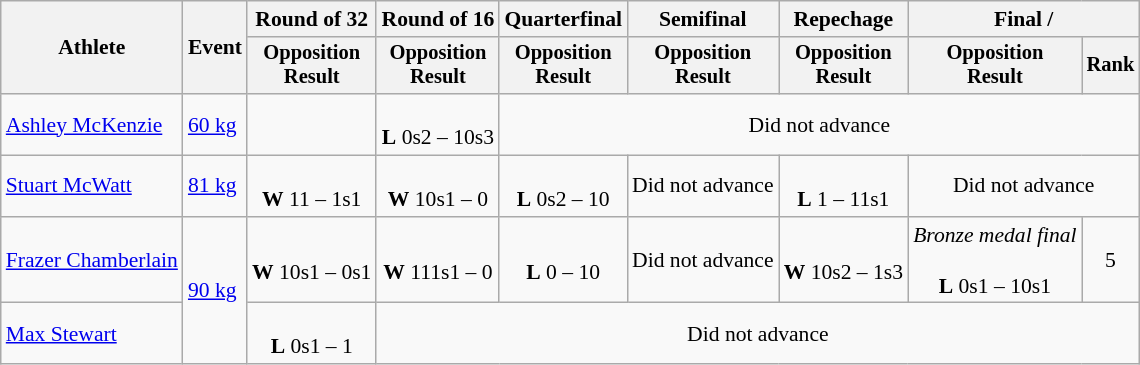<table class=wikitable style=font-size:90%;text-align:center>
<tr>
<th rowspan=2>Athlete</th>
<th rowspan=2>Event</th>
<th>Round of 32</th>
<th>Round of 16</th>
<th>Quarterfinal</th>
<th>Semifinal</th>
<th>Repechage</th>
<th colspan=2>Final / </th>
</tr>
<tr style=font-size:95%>
<th>Opposition<br>Result</th>
<th>Opposition<br>Result</th>
<th>Opposition<br>Result</th>
<th>Opposition<br>Result</th>
<th>Opposition<br>Result</th>
<th>Opposition<br>Result</th>
<th>Rank</th>
</tr>
<tr>
<td align=left><a href='#'>Ashley McKenzie</a></td>
<td align=left><a href='#'>60 kg</a></td>
<td></td>
<td><br><strong>L</strong> 0s2 – 10s3</td>
<td colspan=5>Did not advance</td>
</tr>
<tr>
<td align=left><a href='#'>Stuart McWatt</a></td>
<td align=left><a href='#'>81 kg</a></td>
<td><br><strong>W</strong> 11 – 1s1</td>
<td><br><strong>W</strong> 10s1 – 0</td>
<td><br><strong>L</strong> 0s2 – 10</td>
<td>Did not advance</td>
<td><br><strong>L</strong> 1 – 11s1</td>
<td colspan=2>Did not advance</td>
</tr>
<tr>
<td align=left><a href='#'>Frazer Chamberlain</a></td>
<td align=left rowspan=2><a href='#'>90 kg</a></td>
<td><br><strong>W</strong> 10s1 – 0s1</td>
<td><br><strong>W</strong> 111s1 – 0</td>
<td><br><strong>L</strong> 0 – 10</td>
<td>Did not advance</td>
<td><br><strong>W</strong> 10s2 – 1s3</td>
<td><em>Bronze medal final</em><br><br><strong>L</strong> 0s1 – 10s1</td>
<td>5</td>
</tr>
<tr>
<td align=left><a href='#'>Max Stewart</a></td>
<td><br><strong>L</strong> 0s1 – 1</td>
<td colspan=6>Did not advance</td>
</tr>
</table>
